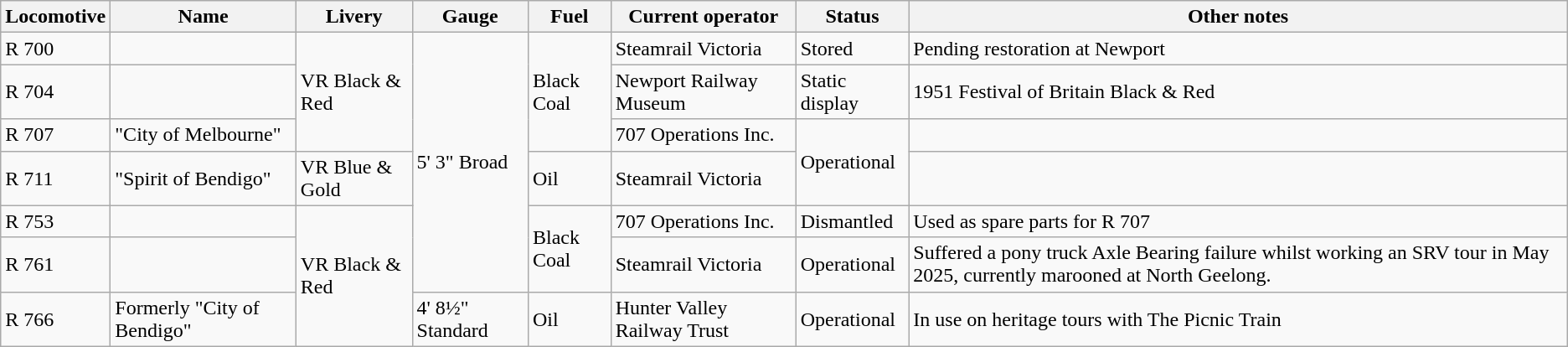<table class="wikitable sortable">
<tr>
<th>Locomotive</th>
<th>Name</th>
<th>Livery</th>
<th>Gauge</th>
<th>Fuel</th>
<th>Current operator</th>
<th>Status</th>
<th>Other notes</th>
</tr>
<tr>
<td>R 700</td>
<td></td>
<td rowspan="3">VR Black & Red</td>
<td rowspan="6">5' 3" Broad</td>
<td rowspan="3">Black Coal</td>
<td>Steamrail Victoria</td>
<td>Stored</td>
<td>Pending restoration at Newport</td>
</tr>
<tr>
<td>R 704</td>
<td></td>
<td>Newport Railway Museum</td>
<td>Static display</td>
<td>1951 Festival of Britain Black & Red</td>
</tr>
<tr>
<td>R 707</td>
<td>"City of   Melbourne"</td>
<td>707 Operations Inc.</td>
<td rowspan="2">Operational</td>
<td></td>
</tr>
<tr>
<td>R 711</td>
<td>"Spirit of Bendigo"</td>
<td>VR Blue & Gold</td>
<td>Oil</td>
<td>Steamrail Victoria</td>
<td></td>
</tr>
<tr>
<td>R 753</td>
<td></td>
<td rowspan="3">VR Black & Red</td>
<td rowspan="2">Black Coal</td>
<td>707 Operations Inc.</td>
<td>Dismantled</td>
<td>Used as spare parts for R 707</td>
</tr>
<tr>
<td>R 761</td>
<td></td>
<td>Steamrail Victoria</td>
<td>Operational</td>
<td>Suffered a pony truck Axle Bearing failure whilst working an SRV tour in May 2025, currently marooned at North Geelong.</td>
</tr>
<tr>
<td>R 766</td>
<td>Formerly "City of Bendigo"</td>
<td>4' 8½" Standard</td>
<td>Oil</td>
<td>Hunter Valley Railway Trust</td>
<td Converted from >Operational</td>
<td>In use on heritage tours with The Picnic Train</td>
</tr>
</table>
